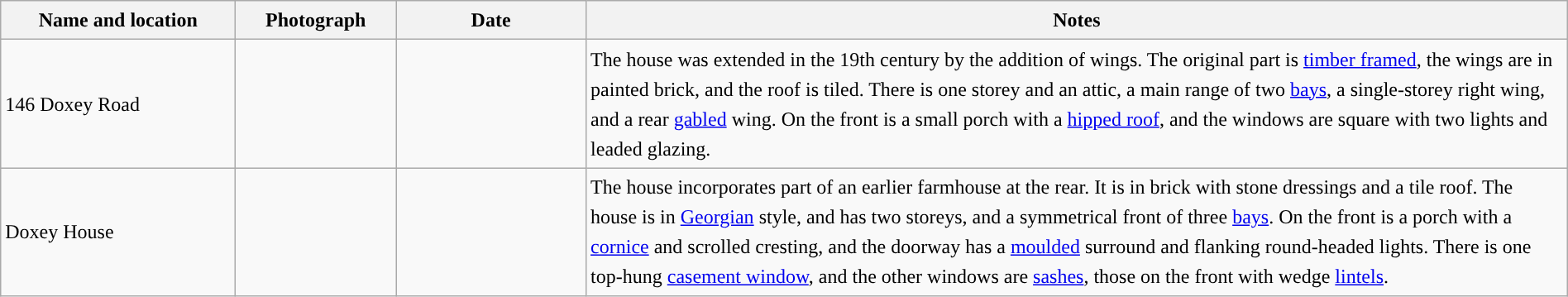<table class="wikitable sortable plainrowheaders" style="width:100%;border:0px;text-align:left;line-height:150%;">
<tr>
<th scope="col"  style="width:150px">Name and location</th>
<th scope="col"  style="width:100px" class="unsortable">Photograph</th>
<th scope="col"  style="width:120px">Date</th>
<th scope="col"  style="width:650px" class="unsortable">Notes</th>
</tr>
<tr>
<td>146 Doxey Road<br><small></small></td>
<td></td>
<td align="center"></td>
<td>The house was extended in the 19th century by the addition of wings.  The original part is <a href='#'>timber framed</a>, the wings are in painted brick, and the roof is tiled.  There is one storey and an attic, a main range of two <a href='#'>bays</a>, a single-storey right wing, and a rear <a href='#'>gabled</a> wing.  On the front is a small porch with a <a href='#'>hipped roof</a>, and the windows are square with two lights and leaded glazing.</td>
</tr>
<tr>
<td>Doxey House<br><small></small></td>
<td></td>
<td align="center"></td>
<td>The house incorporates part of an earlier farmhouse at the rear.  It is in brick with stone dressings and a tile roof.  The house is in <a href='#'>Georgian</a> style, and has two storeys, and a symmetrical front of three <a href='#'>bays</a>.  On the front is a porch with a <a href='#'>cornice</a> and scrolled cresting, and the doorway has a <a href='#'>moulded</a> surround and flanking round-headed lights.  There is one top-hung <a href='#'>casement window</a>, and the other windows are <a href='#'>sashes</a>, those on the front with wedge <a href='#'>lintels</a>.</td>
</tr>
<tr>
</tr>
</table>
